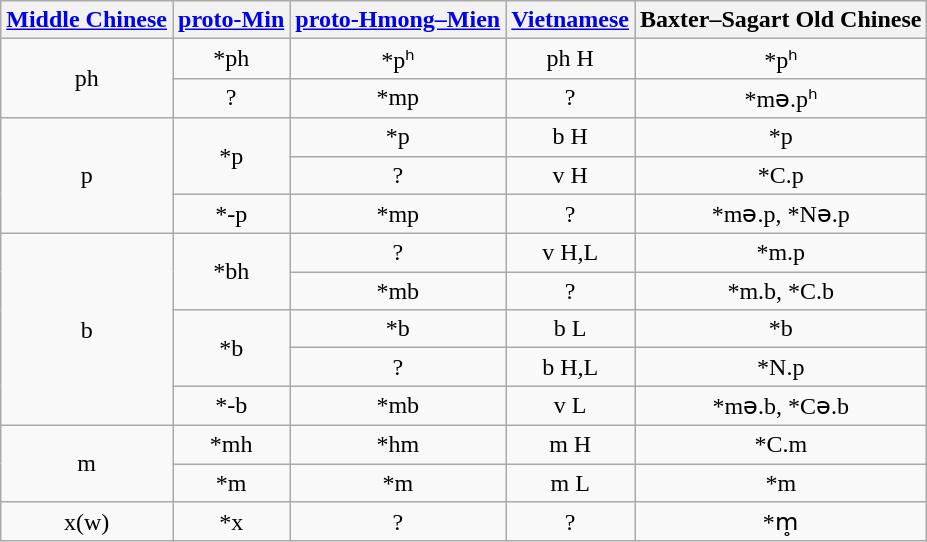<table class="wikitable" style="text-align: center;">
<tr>
<th><a href='#'>Middle Chinese</a></th>
<th><a href='#'>proto-Min</a></th>
<th><a href='#'>proto-Hmong–Mien</a></th>
<th><a href='#'>Vietnamese</a></th>
<th>Baxter–Sagart Old Chinese</th>
</tr>
<tr>
<td rowspan="2">ph</td>
<td>*ph</td>
<td>*pʰ</td>
<td>ph H</td>
<td>*pʰ</td>
</tr>
<tr>
<td>?</td>
<td>*mp</td>
<td>?</td>
<td>*mə.pʰ</td>
</tr>
<tr>
<td rowspan="3">p</td>
<td rowspan="2">*p</td>
<td>*p</td>
<td>b H</td>
<td>*p</td>
</tr>
<tr>
<td>?</td>
<td>v H</td>
<td>*C.p</td>
</tr>
<tr>
<td>*-p</td>
<td>*mp</td>
<td>?</td>
<td>*mə.p, *Nə.p</td>
</tr>
<tr>
<td rowspan="5">b</td>
<td rowspan="2">*bh</td>
<td>?</td>
<td>v H,L</td>
<td>*m.p</td>
</tr>
<tr>
<td>*mb</td>
<td>?</td>
<td>*m.b, *C.b</td>
</tr>
<tr>
<td rowspan="2">*b</td>
<td>*b</td>
<td>b L</td>
<td>*b</td>
</tr>
<tr>
<td>?</td>
<td>b H,L</td>
<td>*N.p</td>
</tr>
<tr>
<td>*-b</td>
<td>*mb</td>
<td>v L</td>
<td>*mə.b, *Cə.b</td>
</tr>
<tr>
<td rowspan="2">m</td>
<td>*mh</td>
<td>*hm</td>
<td>m H</td>
<td>*C.m</td>
</tr>
<tr>
<td>*m</td>
<td>*m</td>
<td>m L</td>
<td>*m</td>
</tr>
<tr>
<td>x(w)</td>
<td>*x</td>
<td>?</td>
<td>?</td>
<td>*m̥</td>
</tr>
</table>
